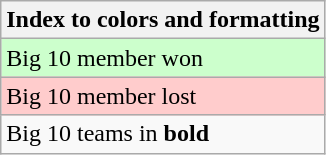<table class="wikitable">
<tr>
<th>Index to colors and formatting</th>
</tr>
<tr bgcolor=#ccffcc>
<td>Big 10 member won</td>
</tr>
<tr bgcolor=#ffcccc>
<td>Big 10 member lost</td>
</tr>
<tr>
<td>Big 10 teams in <strong>bold</strong></td>
</tr>
</table>
